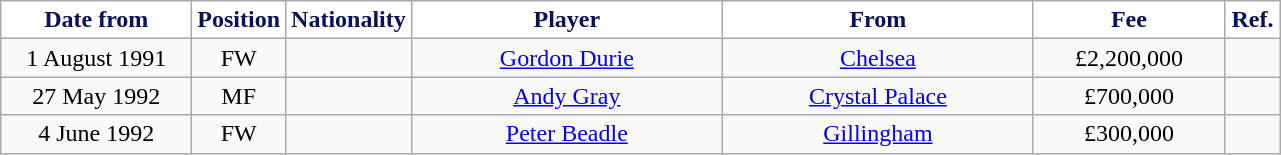<table class="wikitable" style="text-align:center">
<tr>
<th style="background:#FFFFFF; color:#081159; width:120px;">Date from</th>
<th style="background:#FFFFFF; color:#081159; width:50px;">Position</th>
<th style="background:#FFFFFF; color:#081159; width:50px;">Nationality</th>
<th style="background:#FFFFFF; color:#081159; width:200px;">Player</th>
<th style="background:#FFFFFF; color:#081159; width:200px;">From</th>
<th style="background:#FFFFFF; color:#081159; width:120px;">Fee</th>
<th style="background:#FFFFFF; color:#081159; width:30px;">Ref.</th>
</tr>
<tr>
<td>1 August 1991</td>
<td>FW</td>
<td></td>
<td><a href='#'>Gordon Durie</a></td>
<td> <a href='#'>Chelsea</a></td>
<td>£2,200,000</td>
<td></td>
</tr>
<tr>
<td>27 May 1992</td>
<td>MF</td>
<td></td>
<td><a href='#'>Andy Gray</a></td>
<td> <a href='#'>Crystal Palace</a></td>
<td>£700,000</td>
<td></td>
</tr>
<tr>
<td>4 June 1992</td>
<td>FW</td>
<td></td>
<td><a href='#'>Peter Beadle</a></td>
<td> <a href='#'>Gillingham</a></td>
<td>£300,000</td>
<td></td>
</tr>
</table>
